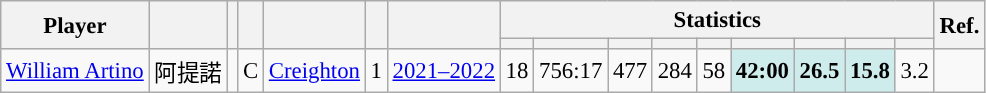<table class="wikitable sortable" style="font-size:95%; text-align:right;">
<tr>
<th rowspan="2">Player</th>
<th rowspan="2"></th>
<th rowspan="2"></th>
<th rowspan="2"></th>
<th rowspan="2"></th>
<th rowspan="2"></th>
<th rowspan="2"></th>
<th colspan="9">Statistics</th>
<th rowspan="2">Ref.</th>
</tr>
<tr>
<th></th>
<th></th>
<th></th>
<th></th>
<th></th>
<th></th>
<th></th>
<th></th>
<th></th>
</tr>
<tr>
<td align="left"><a href='#'>William Artino</a></td>
<td align="left">阿提諾</td>
<td align="center"></td>
<td align="center">C</td>
<td align="left"><a href='#'>Creighton</a></td>
<td align="center">1</td>
<td align="center"><a href='#'>2021–2022</a></td>
<td>18</td>
<td>756:17</td>
<td>477</td>
<td>284</td>
<td>58</td>
<td bgcolor="#CFECEC"><strong>42:00</strong></td>
<td bgcolor="#CFECEC"><strong>26.5</strong></td>
<td bgcolor="#CFECEC"><strong>15.8</strong></td>
<td>3.2</td>
<td align="center"></td>
</tr>
</table>
